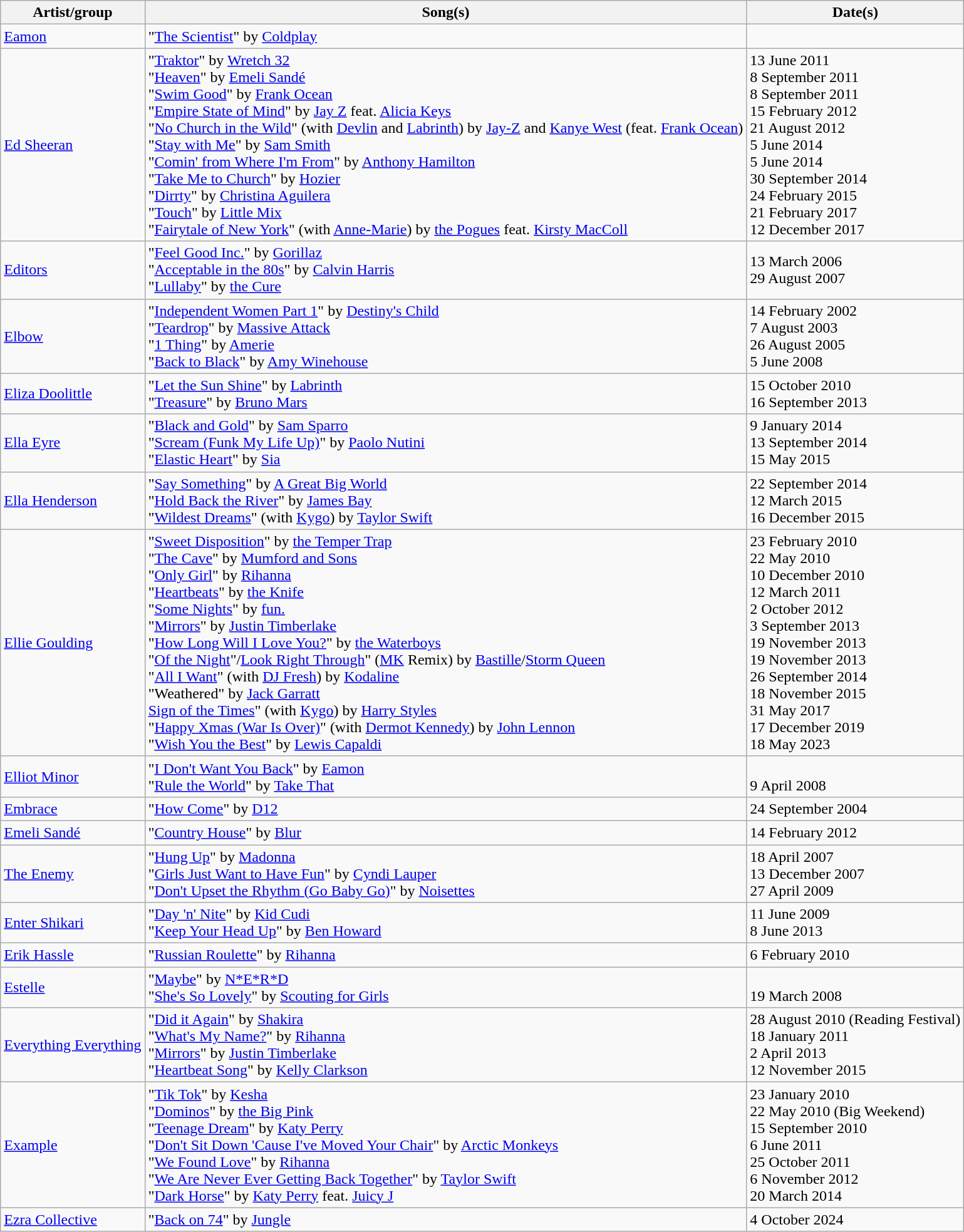<table class="wikitable">
<tr>
<th>Artist/group</th>
<th>Song(s)</th>
<th>Date(s)</th>
</tr>
<tr>
<td><a href='#'>Eamon</a></td>
<td>"<a href='#'>The Scientist</a>" by <a href='#'>Coldplay</a></td>
<td></td>
</tr>
<tr>
<td><a href='#'>Ed Sheeran</a></td>
<td>"<a href='#'>Traktor</a>" by <a href='#'>Wretch 32</a><br>"<a href='#'>Heaven</a>" by <a href='#'>Emeli Sandé</a><br>"<a href='#'>Swim Good</a>" by <a href='#'>Frank Ocean</a><br>"<a href='#'>Empire State of Mind</a>" by <a href='#'>Jay Z</a> feat. <a href='#'>Alicia Keys</a><br>"<a href='#'>No Church in the Wild</a>" (with <a href='#'>Devlin</a> and <a href='#'>Labrinth</a>) by <a href='#'>Jay-Z</a> and <a href='#'>Kanye West</a> (feat. <a href='#'>Frank Ocean</a>)<br> "<a href='#'>Stay with Me</a>" by <a href='#'>Sam Smith</a><br>"<a href='#'>Comin' from Where I'm From</a>" by <a href='#'>Anthony Hamilton</a><br>"<a href='#'>Take Me to Church</a>" by <a href='#'>Hozier</a><br>"<a href='#'>Dirrty</a>" by <a href='#'>Christina Aguilera</a><br>"<a href='#'>Touch</a>" by <a href='#'>Little Mix</a><br>"<a href='#'>Fairytale of New York</a>" (with <a href='#'>Anne-Marie</a>) by <a href='#'>the Pogues</a> feat. <a href='#'>Kirsty MacColl</a></td>
<td>13 June 2011<br>8 September 2011<br>8 September 2011<br>15 February 2012<br>21 August 2012<br>5 June 2014<br>5 June 2014<br>30 September 2014<br>24 February 2015<br>21 February 2017<br>12 December 2017</td>
</tr>
<tr>
<td><a href='#'>Editors</a></td>
<td>"<a href='#'>Feel Good Inc.</a>" by <a href='#'>Gorillaz</a><br>"<a href='#'>Acceptable in the 80s</a>" by <a href='#'>Calvin Harris</a><br>"<a href='#'>Lullaby</a>" by <a href='#'>the Cure</a></td>
<td>13 March 2006<br>29 August 2007<br></td>
</tr>
<tr>
<td><a href='#'>Elbow</a></td>
<td>"<a href='#'>Independent Women Part 1</a>" by <a href='#'>Destiny's Child</a><br>"<a href='#'>Teardrop</a>" by <a href='#'>Massive Attack</a><br>"<a href='#'>1 Thing</a>" by <a href='#'>Amerie</a><br>"<a href='#'>Back to Black</a>" by <a href='#'>Amy Winehouse</a></td>
<td>14 February 2002<br>7 August 2003<br>26 August 2005<br>5 June 2008</td>
</tr>
<tr>
<td><a href='#'>Eliza Doolittle</a></td>
<td>"<a href='#'>Let the Sun Shine</a>" by <a href='#'>Labrinth</a><br>"<a href='#'>Treasure</a>" by <a href='#'>Bruno Mars</a></td>
<td>15 October 2010<br>16 September 2013</td>
</tr>
<tr>
<td><a href='#'>Ella Eyre</a></td>
<td>"<a href='#'>Black and Gold</a>" by <a href='#'>Sam Sparro</a><br>"<a href='#'>Scream (Funk My Life Up)</a>" by <a href='#'>Paolo Nutini</a><br>"<a href='#'>Elastic Heart</a>" by <a href='#'>Sia</a></td>
<td>9 January 2014<br>13 September 2014<br> 15 May 2015</td>
</tr>
<tr>
<td><a href='#'>Ella Henderson</a></td>
<td>"<a href='#'>Say Something</a>" by <a href='#'>A Great Big World</a><br>"<a href='#'>Hold Back the River</a>" by <a href='#'>James Bay</a><br>"<a href='#'>Wildest Dreams</a>" (with <a href='#'>Kygo</a>) by <a href='#'>Taylor Swift</a></td>
<td>22 September 2014<br>12 March 2015<br>16 December 2015</td>
</tr>
<tr>
<td><a href='#'>Ellie Goulding</a></td>
<td>"<a href='#'>Sweet Disposition</a>" by <a href='#'>the Temper Trap</a> <br> "<a href='#'>The Cave</a>" by <a href='#'>Mumford and Sons</a> <br> "<a href='#'>Only Girl</a>" by <a href='#'>Rihanna</a> <br> "<a href='#'>Heartbeats</a>" by <a href='#'>the Knife</a> <br> "<a href='#'>Some Nights</a>" by <a href='#'>fun.</a> <br> "<a href='#'>Mirrors</a>" by <a href='#'>Justin Timberlake</a> <br>"<a href='#'>How Long Will I Love You?</a>" by <a href='#'>the Waterboys</a><br>"<a href='#'>Of the Night</a>"/<a href='#'>Look Right Through</a>" (<a href='#'>MK</a> Remix) by <a href='#'>Bastille</a>/<a href='#'>Storm Queen</a><br>"<a href='#'>All I Want</a>" (with <a href='#'>DJ Fresh</a>) by <a href='#'>Kodaline</a> <br> "Weathered" by <a href='#'>Jack Garratt</a><br><a href='#'>Sign of the Times</a>" (with <a href='#'>Kygo</a>) by <a href='#'>Harry Styles</a><br>"<a href='#'>Happy Xmas (War Is Over)</a>" (with <a href='#'>Dermot Kennedy</a>) by <a href='#'>John Lennon</a><br>"<a href='#'>Wish You the Best</a>" by <a href='#'>Lewis Capaldi</a></td>
<td>23 February 2010 <br> 22 May 2010 <br> 10 December 2010<br> 12 March 2011 <br> 2 October 2012<br>3 September 2013<br>19 November 2013<br>19 November 2013<br>26 September 2014<br>18 November 2015<br>31 May 2017<br>17 December 2019<br>18 May 2023</td>
</tr>
<tr>
<td><a href='#'>Elliot Minor</a></td>
<td>"<a href='#'>I Don't Want You Back</a>" by <a href='#'>Eamon</a><br>"<a href='#'>Rule the World</a>" by <a href='#'>Take That</a></td>
<td><br>9 April 2008</td>
</tr>
<tr>
<td><a href='#'>Embrace</a></td>
<td>"<a href='#'>How Come</a>" by <a href='#'>D12</a></td>
<td>24 September 2004</td>
</tr>
<tr>
<td><a href='#'>Emeli Sandé</a></td>
<td>"<a href='#'>Country House</a>" by <a href='#'>Blur</a></td>
<td>14 February 2012</td>
</tr>
<tr>
<td><a href='#'>The Enemy</a></td>
<td>"<a href='#'>Hung Up</a>" by <a href='#'>Madonna</a><br>"<a href='#'>Girls Just Want to Have Fun</a>" by <a href='#'>Cyndi Lauper</a><br>"<a href='#'>Don't Upset the Rhythm (Go Baby Go)</a>" by <a href='#'>Noisettes</a></td>
<td>18 April 2007<br>13 December 2007<br>27 April 2009</td>
</tr>
<tr>
<td><a href='#'>Enter Shikari</a></td>
<td>"<a href='#'>Day 'n' Nite</a>" by <a href='#'>Kid Cudi</a><br>"<a href='#'>Keep Your Head Up</a>" by <a href='#'>Ben Howard</a></td>
<td>11 June 2009<br>8 June 2013</td>
</tr>
<tr>
<td><a href='#'>Erik Hassle</a></td>
<td>"<a href='#'>Russian Roulette</a>" by <a href='#'>Rihanna</a></td>
<td>6 February 2010</td>
</tr>
<tr>
<td><a href='#'>Estelle</a></td>
<td>"<a href='#'>Maybe</a>" by <a href='#'>N*E*R*D</a><br>"<a href='#'>She's So Lovely</a>" by <a href='#'>Scouting for Girls</a></td>
<td><br>19 March 2008</td>
</tr>
<tr>
<td><a href='#'>Everything Everything</a></td>
<td>"<a href='#'>Did it Again</a>" by <a href='#'>Shakira</a><br> "<a href='#'>What's My Name?</a>" by <a href='#'>Rihanna</a><br>"<a href='#'>Mirrors</a>" by <a href='#'>Justin Timberlake</a><br>"<a href='#'>Heartbeat Song</a>" by <a href='#'>Kelly Clarkson</a></td>
<td>28 August 2010 (Reading Festival)<br> 18 January 2011<br>2 April 2013<br>12 November 2015</td>
</tr>
<tr>
<td><a href='#'>Example</a></td>
<td>"<a href='#'>Tik Tok</a>" by <a href='#'>Kesha</a><br>"<a href='#'>Dominos</a>" by <a href='#'>the Big Pink</a> <br> "<a href='#'>Teenage Dream</a>" by <a href='#'>Katy Perry</a><br>"<a href='#'>Don't Sit Down 'Cause I've Moved Your Chair</a>" by <a href='#'>Arctic Monkeys</a> <br>"<a href='#'>We Found Love</a>" by <a href='#'>Rihanna</a> <br>"<a href='#'>We Are Never Ever Getting Back Together</a>" by <a href='#'>Taylor Swift</a><br>"<a href='#'>Dark Horse</a>" by <a href='#'>Katy Perry</a> feat. <a href='#'>Juicy J</a></td>
<td>23 January 2010<br> 22 May 2010 (Big Weekend) <br> 15 September 2010<br> 6 June 2011<br>25 October 2011<br>6 November 2012<br>20 March 2014</td>
</tr>
<tr>
<td><a href='#'>Ezra Collective</a></td>
<td>"<a href='#'>Back on 74</a>" by <a href='#'>Jungle</a></td>
<td>4 October 2024</td>
</tr>
</table>
